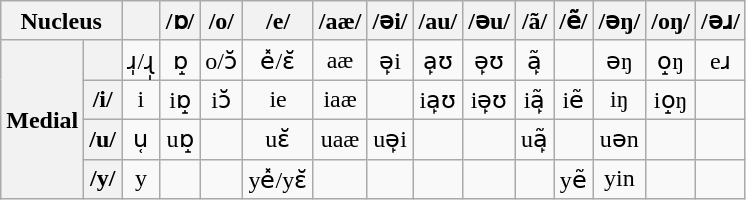<table class="wikitable" style="text-align:center;">
<tr>
<th colspan="2">Nucleus</th>
<th></th>
<th>/ɒ/</th>
<th>/o/</th>
<th>/e/</th>
<th>/aæ/</th>
<th>/əi/</th>
<th>/au/</th>
<th>/əu/</th>
<th>/ã/</th>
<th>/ẽ/</th>
<th>/əŋ/</th>
<th>/oŋ/</th>
<th>/əɹ/</th>
</tr>
<tr>
<th rowspan="4">Medial</th>
<th></th>
<td>ɹ̩/ɻ̩ </td>
<td>ɒ̝ </td>
<td>o/ɔ̆ </td>
<td>e̽/ɛ̆ </td>
<td>aæ </td>
<td>ə̙i </td>
<td>a̙ʊ </td>
<td>ə̙ʊ </td>
<td>ã̙ </td>
<td></td>
<td>əŋ </td>
<td>o̝ŋ </td>
<td>eɹ </td>
</tr>
<tr>
<th>/i/</th>
<td>i </td>
<td>iɒ̝ </td>
<td>iɔ̆ </td>
<td>ie </td>
<td>iaæ </td>
<td></td>
<td>ia̙ʊ </td>
<td>iə̙ʊ </td>
<td>iã̙ </td>
<td>iẽ </td>
<td>iŋ </td>
<td>io̝ŋ </td>
<td></td>
</tr>
<tr>
<th>/u/</th>
<td>u̜ </td>
<td>uɒ̝ </td>
<td></td>
<td>uɛ̆ </td>
<td>uaæ </td>
<td>uə̙i </td>
<td></td>
<td></td>
<td>uã̙ </td>
<td></td>
<td>uən </td>
<td></td>
<td></td>
</tr>
<tr>
<th>/y/</th>
<td>y </td>
<td></td>
<td></td>
<td>ye̽/yɛ̆ </td>
<td></td>
<td></td>
<td></td>
<td></td>
<td></td>
<td>yẽ </td>
<td>yin </td>
<td></td>
<td></td>
</tr>
</table>
